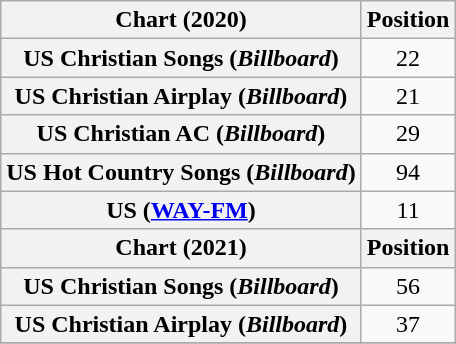<table class="wikitable sortable plainrowheaders" style="text-align:center">
<tr>
<th scope="col">Chart (2020)</th>
<th scope="col">Position</th>
</tr>
<tr>
<th scope="row">US Christian Songs (<em>Billboard</em>)</th>
<td>22</td>
</tr>
<tr>
<th scope="row">US Christian Airplay (<em>Billboard</em>)</th>
<td>21</td>
</tr>
<tr>
<th scope="row">US Christian AC (<em>Billboard</em>)</th>
<td>29</td>
</tr>
<tr>
<th scope="row">US Hot Country Songs (<em>Billboard</em>)</th>
<td>94</td>
</tr>
<tr>
<th scope="row">US (<a href='#'>WAY-FM</a>)</th>
<td>11</td>
</tr>
<tr>
<th scope="col">Chart (2021)</th>
<th scope="col">Position</th>
</tr>
<tr>
<th scope="row">US Christian Songs (<em>Billboard</em>)</th>
<td>56</td>
</tr>
<tr>
<th scope="row">US Christian Airplay (<em>Billboard</em>)</th>
<td>37</td>
</tr>
<tr>
</tr>
</table>
